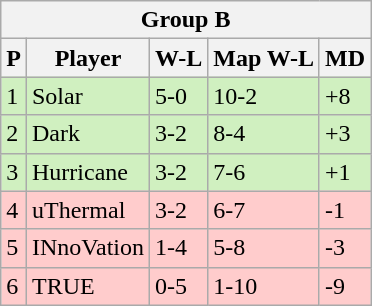<table class="wikitable" style="display: inline-table;">
<tr>
<th colspan="5">Group B</th>
</tr>
<tr>
<th>P</th>
<th>Player</th>
<th>W-L</th>
<th>Map W-L</th>
<th>MD</th>
</tr>
<tr style="background: #D0F0C0;">
<td>1</td>
<td>Solar</td>
<td>5-0</td>
<td>10-2</td>
<td>+8</td>
</tr>
<tr style="background: #D0F0C0;">
<td>2</td>
<td>Dark</td>
<td>3-2</td>
<td>8-4</td>
<td>+3</td>
</tr>
<tr style="background: #D0F0C0;">
<td>3</td>
<td>Hurricane</td>
<td>3-2</td>
<td>7-6</td>
<td>+1</td>
</tr>
<tr style="background: #FFCCCC;">
<td>4</td>
<td>uThermal</td>
<td>3-2</td>
<td>6-7</td>
<td>-1</td>
</tr>
<tr style="background: #FFCCCC;">
<td>5</td>
<td>INnoVation</td>
<td>1-4</td>
<td>5-8</td>
<td>-3</td>
</tr>
<tr style="background: #FFCCCC;">
<td>6</td>
<td>TRUE</td>
<td>0-5</td>
<td>1-10</td>
<td>-9</td>
</tr>
</table>
